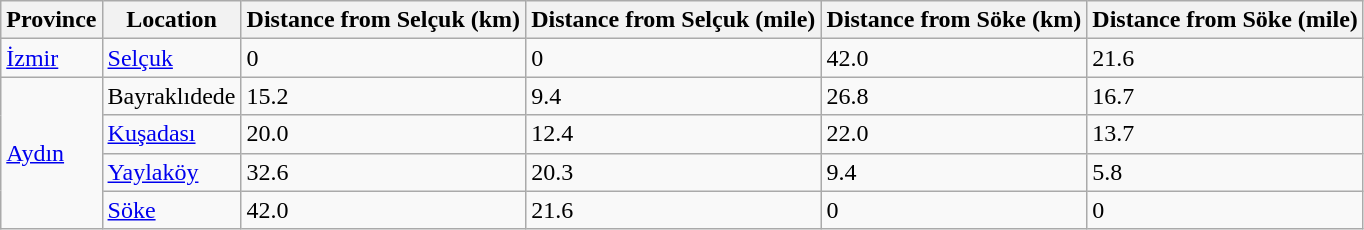<table class="wikitable">
<tr>
<th>Province</th>
<th>Location</th>
<th>Distance from Selçuk (km)</th>
<th>Distance from Selçuk (mile)</th>
<th>Distance from Söke (km)</th>
<th>Distance from Söke (mile)</th>
</tr>
<tr>
<td><a href='#'>İzmir</a></td>
<td><a href='#'>Selçuk</a></td>
<td>0</td>
<td>0</td>
<td>42.0</td>
<td>21.6</td>
</tr>
<tr>
<td rowspan="4"><a href='#'>Aydın</a></td>
<td>Bayraklıdede</td>
<td>15.2</td>
<td>9.4</td>
<td>26.8</td>
<td>16.7</td>
</tr>
<tr>
<td><a href='#'>Kuşadası</a></td>
<td>20.0</td>
<td>12.4</td>
<td>22.0</td>
<td>13.7</td>
</tr>
<tr>
<td><a href='#'>Yaylaköy</a></td>
<td>32.6</td>
<td>20.3</td>
<td>9.4</td>
<td>5.8</td>
</tr>
<tr>
<td><a href='#'>Söke</a></td>
<td>42.0</td>
<td>21.6</td>
<td>0</td>
<td>0</td>
</tr>
</table>
